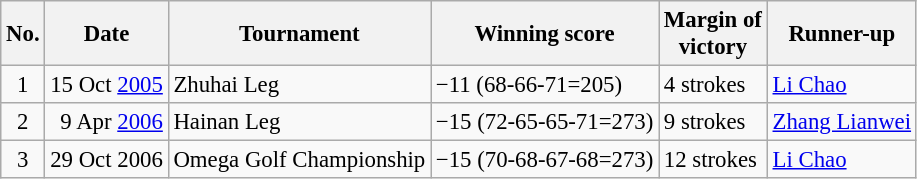<table class="wikitable" style="font-size:95%;">
<tr>
<th>No.</th>
<th>Date</th>
<th>Tournament</th>
<th>Winning score</th>
<th>Margin of<br>victory</th>
<th>Runner-up</th>
</tr>
<tr>
<td align=center>1</td>
<td align=right>15 Oct <a href='#'>2005</a></td>
<td>Zhuhai Leg</td>
<td>−11 (68-66-71=205)</td>
<td>4 strokes</td>
<td> <a href='#'>Li Chao</a></td>
</tr>
<tr>
<td align=center>2</td>
<td align=right>9 Apr <a href='#'>2006</a></td>
<td>Hainan Leg</td>
<td>−15 (72-65-65-71=273)</td>
<td>9 strokes</td>
<td> <a href='#'>Zhang Lianwei</a></td>
</tr>
<tr>
<td align=center>3</td>
<td align=right>29 Oct 2006</td>
<td>Omega Golf Championship</td>
<td>−15 (70-68-67-68=273)</td>
<td>12 strokes</td>
<td> <a href='#'>Li Chao</a></td>
</tr>
</table>
